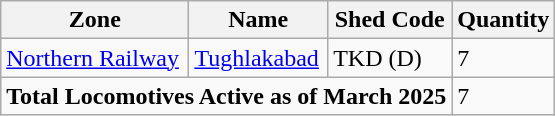<table class="wikitable">
<tr>
<th>Zone</th>
<th>Name</th>
<th>Shed Code</th>
<th>Quantity</th>
</tr>
<tr>
<td><a href='#'>Northern Railway</a></td>
<td><a href='#'>Tughlakabad</a></td>
<td>TKD (D)</td>
<td>7</td>
</tr>
<tr>
<td colspan="3"><strong>Total Locomotives Active as of March 2025</strong></td>
<td>7</td>
</tr>
</table>
